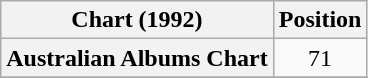<table class="wikitable sortable plainrowheaders" style="text-align:center">
<tr>
<th scope="col">Chart (1992)</th>
<th scope="col">Position</th>
</tr>
<tr>
<th scope="row">Australian Albums Chart</th>
<td>71</td>
</tr>
<tr>
</tr>
</table>
